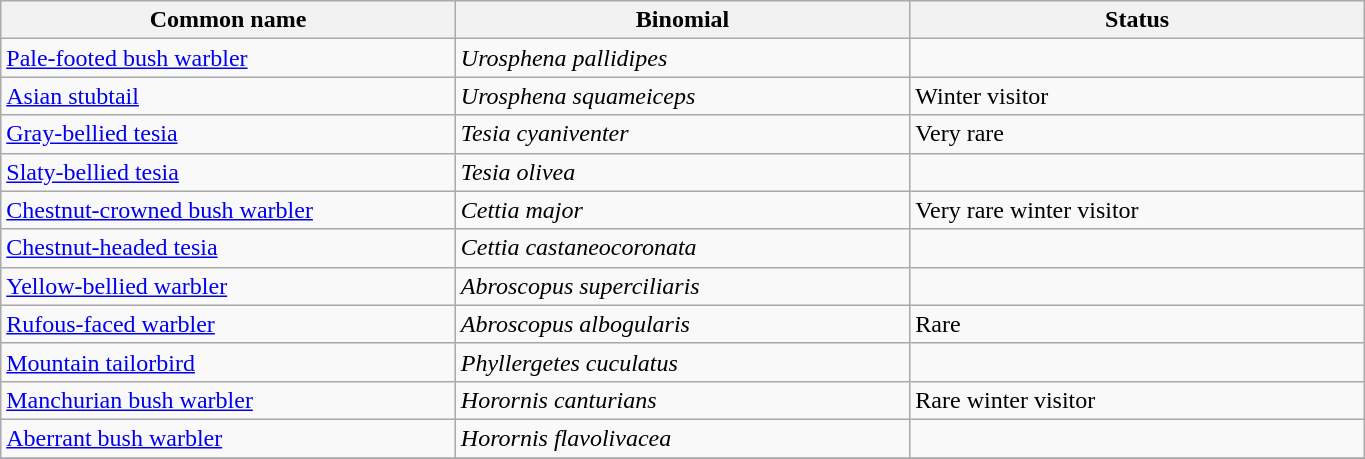<table width=72% class="wikitable">
<tr>
<th width=24%>Common name</th>
<th width=24%>Binomial</th>
<th width=24%>Status</th>
</tr>
<tr>
<td><a href='#'>Pale-footed bush warbler</a></td>
<td><em>Urosphena pallidipes</em></td>
<td></td>
</tr>
<tr>
<td><a href='#'>Asian stubtail</a></td>
<td><em>Urosphena squameiceps</em></td>
<td>Winter visitor</td>
</tr>
<tr>
<td><a href='#'>Gray-bellied tesia</a></td>
<td><em>Tesia cyaniventer</em></td>
<td>Very rare</td>
</tr>
<tr>
<td><a href='#'>Slaty-bellied tesia</a></td>
<td><em>Tesia olivea</em></td>
<td></td>
</tr>
<tr>
<td><a href='#'>Chestnut-crowned bush warbler</a></td>
<td><em>Cettia major</em></td>
<td>Very rare winter visitor</td>
</tr>
<tr>
<td><a href='#'>Chestnut-headed tesia</a></td>
<td><em>Cettia castaneocoronata</em></td>
<td></td>
</tr>
<tr>
<td><a href='#'>Yellow-bellied warbler</a></td>
<td><em>Abroscopus superciliaris</em></td>
<td></td>
</tr>
<tr>
<td><a href='#'>Rufous-faced warbler</a></td>
<td><em>Abroscopus albogularis</em></td>
<td>Rare</td>
</tr>
<tr>
<td><a href='#'>Mountain tailorbird</a></td>
<td><em>Phyllergetes cuculatus</em></td>
<td></td>
</tr>
<tr>
<td><a href='#'>Manchurian bush warbler</a></td>
<td><em>Horornis canturians</em></td>
<td>Rare winter visitor</td>
</tr>
<tr>
<td><a href='#'>Aberrant bush warbler</a></td>
<td><em>Horornis flavolivacea</em></td>
<td></td>
</tr>
<tr>
</tr>
</table>
